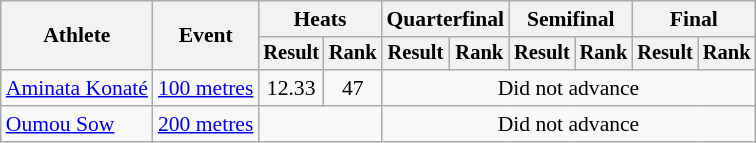<table class="wikitable" style="font-size:90%">
<tr>
<th rowspan="2">Athlete</th>
<th rowspan="2">Event</th>
<th colspan="2">Heats</th>
<th colspan="2">Quarterfinal</th>
<th colspan="2">Semifinal</th>
<th colspan="2">Final</th>
</tr>
<tr style="font-size:95%">
<th>Result</th>
<th>Rank</th>
<th>Result</th>
<th>Rank</th>
<th>Result</th>
<th>Rank</th>
<th>Result</th>
<th>Rank</th>
</tr>
<tr align=center>
<td align=left><a href='#'>Aminata Konaté</a></td>
<td align=left><a href='#'>100 metres</a></td>
<td>12.33</td>
<td>47</td>
<td colspan=6>Did not advance</td>
</tr>
<tr align=center>
<td align=left><a href='#'>Oumou Sow</a></td>
<td align=left><a href='#'>200 metres</a></td>
<td colspan=2></td>
<td colspan=6>Did not advance</td>
</tr>
</table>
